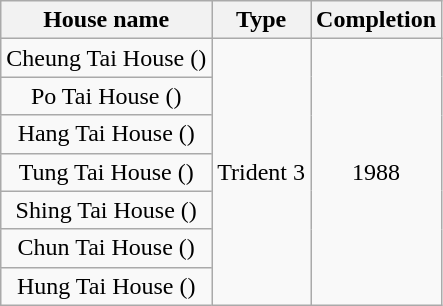<table class="wikitable" style="text-align: center;">
<tr>
<th>House name</th>
<th>Type</th>
<th>Completion</th>
</tr>
<tr>
<td>Cheung Tai House ()</td>
<td rowspan="7">Trident 3</td>
<td rowspan="7">1988</td>
</tr>
<tr>
<td>Po Tai House ()</td>
</tr>
<tr>
<td>Hang Tai House ()</td>
</tr>
<tr>
<td>Tung Tai House ()</td>
</tr>
<tr>
<td>Shing Tai House ()</td>
</tr>
<tr>
<td>Chun Tai House ()</td>
</tr>
<tr>
<td>Hung Tai House ()</td>
</tr>
</table>
